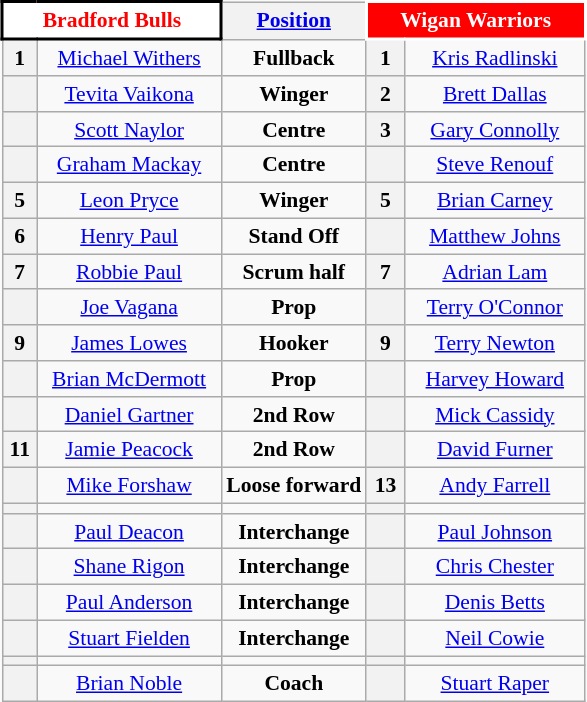<table class="wikitable" style="float:right; font-size:90%;">
<tr>
<th colspan="2"  style="width:138px; background:white; color:red; border:2px solid black;"><strong>Bradford Bulls</strong></th>
<th><a href='#'>Position</a></th>
<th colspan="2"  style="width:138px; background:red; color:white; border:2px solid white;"><strong>Wigan Warriors</strong></th>
</tr>
<tr style="text-align:center;">
<th>1</th>
<td> <a href='#'>Michael Withers</a></td>
<td><strong>Fullback</strong></td>
<th>1</th>
<td> <a href='#'>Kris Radlinski</a></td>
</tr>
<tr style="text-align:center;">
<th></th>
<td> <a href='#'>Tevita Vaikona</a></td>
<td><strong>Winger</strong></td>
<th>2</th>
<td> <a href='#'>Brett Dallas</a></td>
</tr>
<tr style="text-align:center;"|>
<th></th>
<td> <a href='#'>Scott Naylor</a></td>
<td><strong>Centre</strong></td>
<th>3</th>
<td> <a href='#'>Gary Connolly</a></td>
</tr>
<tr style="text-align:center;">
<th></th>
<td> <a href='#'>Graham Mackay</a></td>
<td><strong>Centre</strong></td>
<th></th>
<td> <a href='#'>Steve Renouf</a></td>
</tr>
<tr style="text-align:center;"|>
<th>5</th>
<td> <a href='#'>Leon Pryce</a></td>
<td><strong>Winger</strong></td>
<th>5</th>
<td> <a href='#'>Brian Carney</a></td>
</tr>
<tr style="text-align:center;">
<th>6</th>
<td> <a href='#'>Henry Paul</a></td>
<td><strong>Stand Off</strong></td>
<th></th>
<td> <a href='#'>Matthew Johns</a></td>
</tr>
<tr style="text-align:center;">
<th>7</th>
<td> <a href='#'>Robbie Paul</a></td>
<td><strong>Scrum half</strong></td>
<th>7</th>
<td> <a href='#'>Adrian Lam</a></td>
</tr>
<tr style="text-align:center;"|>
<th></th>
<td> <a href='#'>Joe Vagana</a></td>
<td><strong>Prop</strong></td>
<th></th>
<td> <a href='#'>Terry O'Connor</a></td>
</tr>
<tr style="text-align:center;">
<th>9</th>
<td> <a href='#'>James Lowes</a></td>
<td><strong>Hooker</strong></td>
<th>9</th>
<td> <a href='#'>Terry Newton</a></td>
</tr>
<tr style="text-align:center;">
<th></th>
<td> <a href='#'>Brian McDermott</a></td>
<td><strong>Prop</strong></td>
<th></th>
<td> <a href='#'>Harvey Howard</a></td>
</tr>
<tr style="text-align:center;">
<th></th>
<td> <a href='#'>Daniel Gartner</a></td>
<td><strong>2nd Row</strong></td>
<th></th>
<td> <a href='#'>Mick Cassidy</a></td>
</tr>
<tr style="text-align:center;">
<th>11</th>
<td> <a href='#'>Jamie Peacock</a></td>
<td><strong>2nd Row</strong></td>
<th></th>
<td> <a href='#'>David Furner</a></td>
</tr>
<tr style="text-align:center;">
<th></th>
<td> <a href='#'>Mike Forshaw</a></td>
<td><strong>Loose forward</strong></td>
<th>13</th>
<td> <a href='#'>Andy Farrell</a></td>
</tr>
<tr style="text-align:center;">
<th></th>
<td></td>
<td></td>
<th></th>
<td></td>
</tr>
<tr style="text-align:center;">
<th></th>
<td> <a href='#'>Paul Deacon</a></td>
<td><strong>Interchange</strong></td>
<th></th>
<td> <a href='#'>Paul Johnson</a></td>
</tr>
<tr style="text-align:center;">
<th></th>
<td> <a href='#'>Shane Rigon</a></td>
<td><strong>Interchange</strong></td>
<th></th>
<td> <a href='#'>Chris Chester</a></td>
</tr>
<tr style="text-align:center;">
<th></th>
<td> <a href='#'>Paul Anderson</a></td>
<td><strong>Interchange</strong></td>
<th></th>
<td> <a href='#'>Denis Betts</a></td>
</tr>
<tr style="text-align:center;">
<th></th>
<td> <a href='#'>Stuart Fielden</a></td>
<td><strong>Interchange</strong></td>
<th></th>
<td> <a href='#'>Neil Cowie</a></td>
</tr>
<tr style="text-align:center;">
<th></th>
<td></td>
<td></td>
<th></th>
<td></td>
</tr>
<tr style="text-align:center;">
<th></th>
<td> <a href='#'>Brian Noble</a></td>
<td><strong>Coach</strong></td>
<th></th>
<td> <a href='#'>Stuart Raper</a></td>
</tr>
</table>
